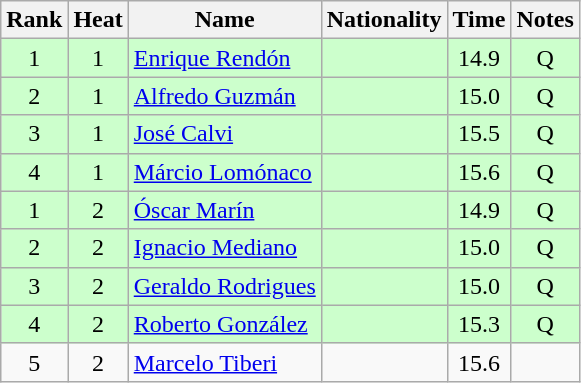<table class="wikitable sortable" style="text-align:center">
<tr>
<th>Rank</th>
<th>Heat</th>
<th>Name</th>
<th>Nationality</th>
<th>Time</th>
<th>Notes</th>
</tr>
<tr bgcolor=ccffcc>
<td>1</td>
<td>1</td>
<td align=left><a href='#'>Enrique Rendón</a></td>
<td align=left></td>
<td>14.9</td>
<td>Q</td>
</tr>
<tr bgcolor=ccffcc>
<td>2</td>
<td>1</td>
<td align=left><a href='#'>Alfredo Guzmán</a></td>
<td align=left></td>
<td>15.0</td>
<td>Q</td>
</tr>
<tr bgcolor=ccffcc>
<td>3</td>
<td>1</td>
<td align=left><a href='#'>José Calvi</a></td>
<td align=left></td>
<td>15.5</td>
<td>Q</td>
</tr>
<tr bgcolor=ccffcc>
<td>4</td>
<td>1</td>
<td align=left><a href='#'>Márcio Lomónaco</a></td>
<td align=left></td>
<td>15.6</td>
<td>Q</td>
</tr>
<tr bgcolor=ccffcc>
<td>1</td>
<td>2</td>
<td align=left><a href='#'>Óscar Marín</a></td>
<td align=left></td>
<td>14.9</td>
<td>Q</td>
</tr>
<tr bgcolor=ccffcc>
<td>2</td>
<td>2</td>
<td align=left><a href='#'>Ignacio Mediano</a></td>
<td align=left></td>
<td>15.0</td>
<td>Q</td>
</tr>
<tr bgcolor=ccffcc>
<td>3</td>
<td>2</td>
<td align=left><a href='#'>Geraldo Rodrigues</a></td>
<td align=left></td>
<td>15.0</td>
<td>Q</td>
</tr>
<tr bgcolor=ccffcc>
<td>4</td>
<td>2</td>
<td align=left><a href='#'>Roberto González</a></td>
<td align=left></td>
<td>15.3</td>
<td>Q</td>
</tr>
<tr>
<td>5</td>
<td>2</td>
<td align=left><a href='#'>Marcelo Tiberi</a></td>
<td align=left></td>
<td>15.6</td>
<td></td>
</tr>
</table>
